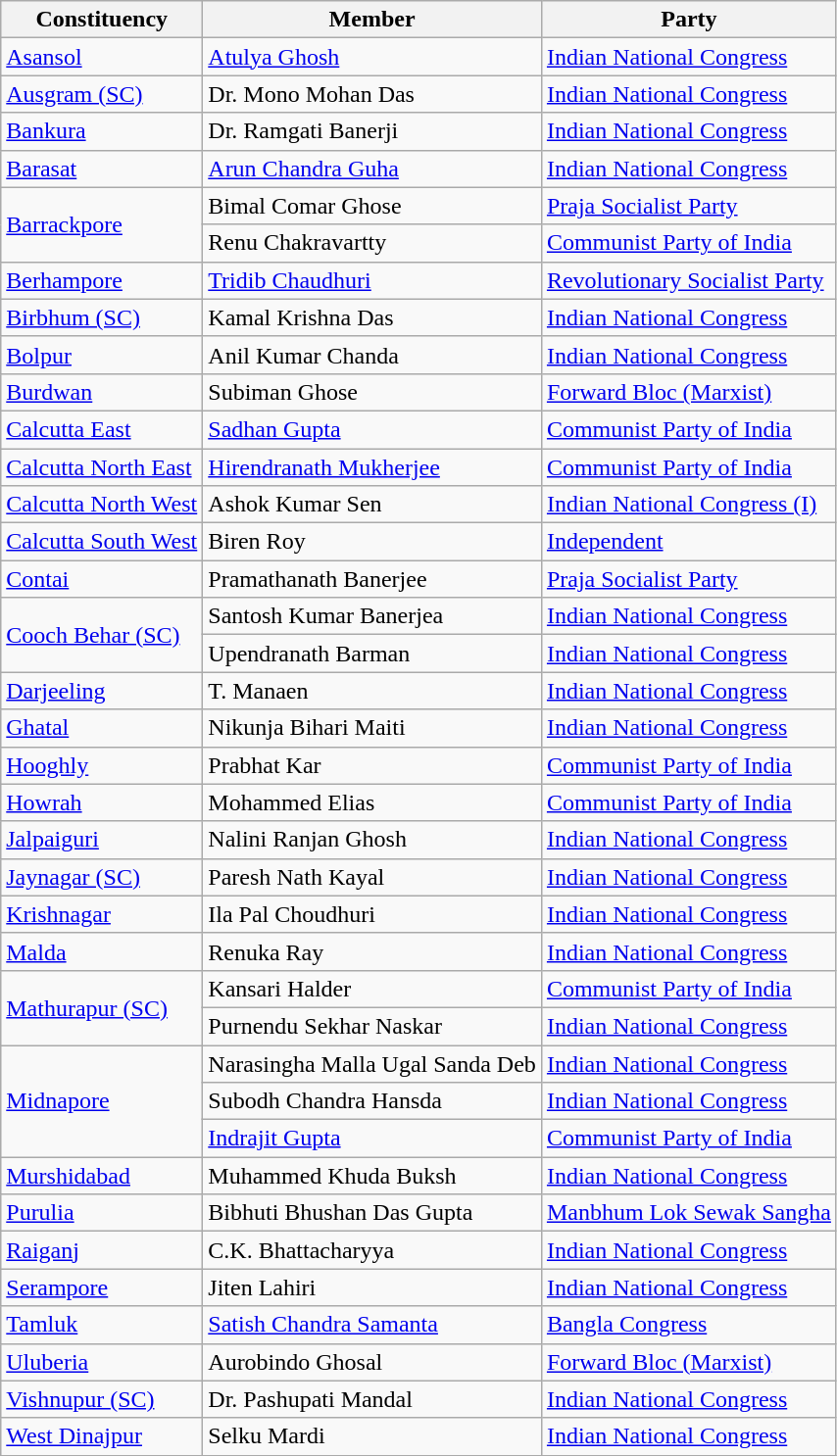<table class="wikitable sortable">
<tr>
<th>Constituency</th>
<th>Member</th>
<th>Party</th>
</tr>
<tr>
<td><a href='#'>Asansol</a></td>
<td><a href='#'>Atulya Ghosh</a></td>
<td><a href='#'>Indian National Congress</a></td>
</tr>
<tr>
<td><a href='#'>Ausgram (SC)</a></td>
<td>Dr. Mono Mohan Das</td>
<td><a href='#'>Indian National Congress</a></td>
</tr>
<tr>
<td><a href='#'>Bankura</a></td>
<td>Dr. Ramgati Banerji</td>
<td><a href='#'>Indian National Congress</a></td>
</tr>
<tr>
<td><a href='#'>Barasat</a></td>
<td><a href='#'>Arun Chandra Guha</a></td>
<td><a href='#'>Indian National Congress</a></td>
</tr>
<tr>
<td rowspan=2><a href='#'>Barrackpore</a></td>
<td>Bimal Comar Ghose</td>
<td><a href='#'>Praja Socialist Party</a></td>
</tr>
<tr>
<td>Renu Chakravartty</td>
<td><a href='#'>Communist Party of India</a></td>
</tr>
<tr>
<td><a href='#'>Berhampore</a></td>
<td><a href='#'>Tridib Chaudhuri</a></td>
<td><a href='#'>Revolutionary Socialist Party</a></td>
</tr>
<tr>
<td><a href='#'>Birbhum (SC)</a></td>
<td>Kamal Krishna Das</td>
<td><a href='#'>Indian National Congress</a></td>
</tr>
<tr>
<td><a href='#'>Bolpur</a></td>
<td>Anil Kumar Chanda</td>
<td><a href='#'>Indian National Congress</a></td>
</tr>
<tr>
<td><a href='#'>Burdwan</a></td>
<td>Subiman Ghose</td>
<td><a href='#'>Forward Bloc (Marxist)</a></td>
</tr>
<tr>
<td><a href='#'>Calcutta East</a></td>
<td><a href='#'>Sadhan Gupta</a></td>
<td><a href='#'>Communist Party of India</a></td>
</tr>
<tr>
<td><a href='#'>Calcutta North East</a></td>
<td><a href='#'>Hirendranath Mukherjee</a></td>
<td><a href='#'>Communist Party of India</a></td>
</tr>
<tr>
<td><a href='#'>Calcutta North West</a></td>
<td>Ashok Kumar Sen</td>
<td><a href='#'>Indian National Congress (I)</a></td>
</tr>
<tr>
<td><a href='#'>Calcutta South West</a></td>
<td>Biren Roy</td>
<td><a href='#'>Independent</a></td>
</tr>
<tr>
<td><a href='#'>Contai</a></td>
<td>Pramathanath Banerjee</td>
<td><a href='#'>Praja Socialist Party</a></td>
</tr>
<tr>
<td rowspan=2><a href='#'>Cooch Behar (SC)</a></td>
<td>Santosh Kumar Banerjea</td>
<td><a href='#'>Indian National Congress</a></td>
</tr>
<tr>
<td>Upendranath Barman</td>
<td><a href='#'>Indian National Congress</a></td>
</tr>
<tr>
<td><a href='#'>Darjeeling</a></td>
<td>T. Manaen</td>
<td><a href='#'>Indian National Congress</a></td>
</tr>
<tr>
<td><a href='#'>Ghatal</a></td>
<td>Nikunja Bihari Maiti</td>
<td><a href='#'>Indian National Congress</a></td>
</tr>
<tr>
<td><a href='#'>Hooghly</a></td>
<td>Prabhat Kar</td>
<td><a href='#'>Communist Party of India</a></td>
</tr>
<tr>
<td><a href='#'>Howrah</a></td>
<td>Mohammed Elias</td>
<td><a href='#'>Communist Party of India</a></td>
</tr>
<tr>
<td><a href='#'>Jalpaiguri</a></td>
<td>Nalini Ranjan Ghosh</td>
<td><a href='#'>Indian National Congress</a></td>
</tr>
<tr>
<td><a href='#'>Jaynagar (SC)</a></td>
<td>Paresh Nath Kayal</td>
<td><a href='#'>Indian National Congress</a></td>
</tr>
<tr>
<td><a href='#'>Krishnagar</a></td>
<td>Ila Pal Choudhuri</td>
<td><a href='#'>Indian National Congress</a></td>
</tr>
<tr>
<td><a href='#'>Malda</a></td>
<td>Renuka Ray</td>
<td><a href='#'>Indian National Congress</a></td>
</tr>
<tr>
<td rowspan=2><a href='#'>Mathurapur (SC)</a></td>
<td>Kansari Halder</td>
<td><a href='#'>Communist Party of India</a></td>
</tr>
<tr>
<td>Purnendu Sekhar Naskar</td>
<td><a href='#'>Indian National Congress</a></td>
</tr>
<tr>
<td rowspan=3><a href='#'>Midnapore</a></td>
<td>Narasingha Malla Ugal Sanda Deb</td>
<td><a href='#'>Indian National Congress</a></td>
</tr>
<tr>
<td>Subodh Chandra Hansda</td>
<td><a href='#'>Indian National Congress</a></td>
</tr>
<tr>
<td><a href='#'>Indrajit Gupta</a></td>
<td><a href='#'>Communist Party of India</a></td>
</tr>
<tr>
<td><a href='#'>Murshidabad</a></td>
<td>Muhammed Khuda Buksh</td>
<td><a href='#'>Indian National Congress</a></td>
</tr>
<tr>
<td><a href='#'>Purulia</a></td>
<td>Bibhuti Bhushan Das Gupta</td>
<td><a href='#'>Manbhum Lok Sewak Sangha</a></td>
</tr>
<tr>
<td><a href='#'>Raiganj</a></td>
<td>C.K. Bhattacharyya</td>
<td><a href='#'>Indian National Congress</a></td>
</tr>
<tr>
<td><a href='#'>Serampore</a></td>
<td>Jiten Lahiri</td>
<td><a href='#'>Indian National Congress</a></td>
</tr>
<tr>
<td><a href='#'>Tamluk</a></td>
<td><a href='#'>Satish Chandra Samanta</a></td>
<td><a href='#'>Bangla Congress</a></td>
</tr>
<tr>
<td><a href='#'>Uluberia</a></td>
<td>Aurobindo Ghosal</td>
<td><a href='#'>Forward Bloc (Marxist)</a></td>
</tr>
<tr>
<td><a href='#'>Vishnupur (SC)</a></td>
<td>Dr. Pashupati Mandal</td>
<td><a href='#'>Indian National Congress</a></td>
</tr>
<tr>
<td><a href='#'>West Dinajpur</a></td>
<td>Selku Mardi</td>
<td><a href='#'>Indian National Congress</a></td>
</tr>
<tr>
</tr>
</table>
